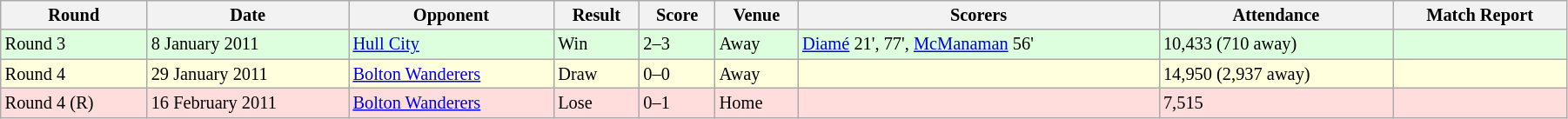<table class="wikitable" style="font-size:85%;" width="95%">
<tr>
<th>Round</th>
<th>Date</th>
<th>Opponent</th>
<th>Result</th>
<th>Score</th>
<th>Venue</th>
<th>Scorers</th>
<th>Attendance</th>
<th>Match Report</th>
</tr>
<tr bgcolor="#ddffdd">
<td>Round 3</td>
<td>8 January 2011</td>
<td><a href='#'>Hull City</a></td>
<td>Win</td>
<td>2–3</td>
<td>Away</td>
<td><a href='#'>Diamé</a> 21', 77', <a href='#'>McManaman</a> 56'</td>
<td>10,433 (710 away)</td>
<td></td>
</tr>
<tr bgcolor="#ffffdd">
<td>Round 4</td>
<td>29 January 2011</td>
<td><a href='#'>Bolton Wanderers</a></td>
<td>Draw</td>
<td>0–0</td>
<td>Away</td>
<td></td>
<td>14,950 (2,937 away)</td>
<td></td>
</tr>
<tr bgcolor="ffdddd">
<td>Round 4 (R)</td>
<td>16 February 2011</td>
<td><a href='#'>Bolton Wanderers</a></td>
<td>Lose</td>
<td>0–1</td>
<td>Home</td>
<td></td>
<td>7,515</td>
<td></td>
</tr>
</table>
